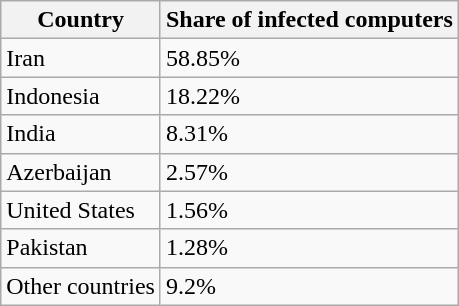<table class="wikitable">
<tr>
<th>Country</th>
<th>Share of infected computers</th>
</tr>
<tr>
<td>Iran</td>
<td>58.85%</td>
</tr>
<tr>
<td>Indonesia</td>
<td>18.22%</td>
</tr>
<tr>
<td>India</td>
<td>8.31%</td>
</tr>
<tr>
<td>Azerbaijan</td>
<td>2.57%</td>
</tr>
<tr>
<td>United States</td>
<td>1.56%</td>
</tr>
<tr>
<td>Pakistan</td>
<td>1.28%</td>
</tr>
<tr>
<td>Other countries</td>
<td>9.2%</td>
</tr>
</table>
